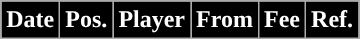<table class="wikitable plainrowheaders sortable">
<tr>
<th style="background:black; color:white; ">Date</th>
<th style="background:black; color:white; ">Pos.</th>
<th style="background:black; color:white; ">Player</th>
<th style="background:black; color:white; ">From</th>
<th style="background:black; color:white; ">Fee</th>
<th style="background:black; color:white; ">Ref.</th>
</tr>
</table>
